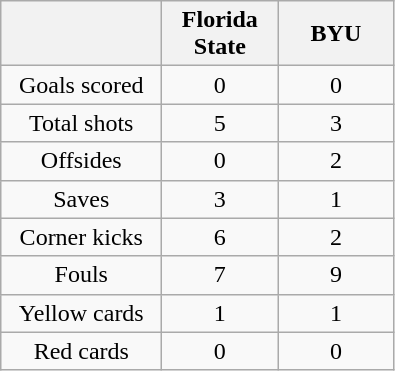<table class="wikitable plainrowheaders" style="text-align: center">
<tr>
<th scope="col" style="width:100px"></th>
<th scope="col" style="width:70px">Florida<br>State</th>
<th scope="col" style="width:70px">BYU</th>
</tr>
<tr>
<td scope=row>Goals scored</td>
<td>0</td>
<td>0</td>
</tr>
<tr>
<td scope=row>Total shots</td>
<td>5</td>
<td>3</td>
</tr>
<tr>
<td scope=row>Offsides</td>
<td>0</td>
<td>2</td>
</tr>
<tr>
<td scope=row>Saves</td>
<td>3</td>
<td>1</td>
</tr>
<tr>
<td scope=row>Corner kicks</td>
<td>6</td>
<td>2</td>
</tr>
<tr>
<td scope=row>Fouls</td>
<td>7</td>
<td>9</td>
</tr>
<tr>
<td scope=row>Yellow cards</td>
<td>1</td>
<td>1</td>
</tr>
<tr>
<td scope=row>Red cards</td>
<td>0</td>
<td>0</td>
</tr>
</table>
